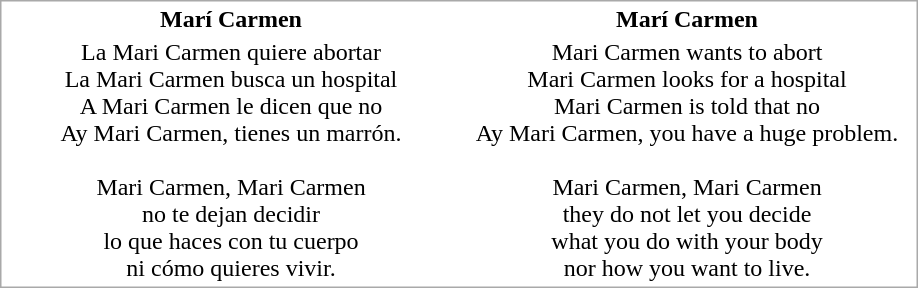<table style="border-spacing: 2px; border: 1px solid darkgray;">
<tr>
<th style="width: 300px;">Marí Carmen</th>
<th style="width: 300px;">Marí Carmen</th>
</tr>
<tr style="text-align: center;">
<td>La Mari Carmen quiere abortar<br>La Mari Carmen busca un hospital<br>A Mari Carmen le dicen que no<br>Ay Mari Carmen, tienes un marrón.<br><br>Mari Carmen, Mari Carmen<br>no te dejan decidir<br>lo que haces con tu cuerpo<br>ni cómo quieres vivir.</td>
<td>Mari Carmen wants to abort<br>Mari Carmen looks for a hospital<br>Mari Carmen is told that no<br>Ay Mari Carmen, you have a huge problem.<br><br>Mari Carmen, Mari Carmen<br>they do not let you decide<br>what you do with your body<br>nor how you want to live.</td>
</tr>
</table>
